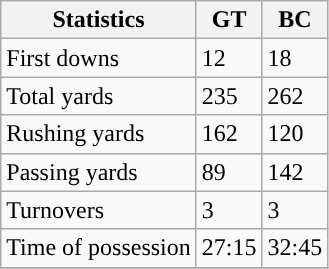<table class="wikitable" style="float: left;">
<tr>
<th>Statistics</th>
<th>GT</th>
<th>BC</th>
</tr>
<tr>
<td>First downs</td>
<td>12</td>
<td>18</td>
</tr>
<tr>
<td>Total yards</td>
<td>235</td>
<td>262</td>
</tr>
<tr>
<td>Rushing yards</td>
<td>162</td>
<td>120</td>
</tr>
<tr>
<td>Passing yards</td>
<td>89</td>
<td>142</td>
</tr>
<tr>
<td>Turnovers</td>
<td>3</td>
<td>3</td>
</tr>
<tr>
<td>Time of possession</td>
<td>27:15</td>
<td>32:45</td>
</tr>
<tr>
</tr>
</table>
